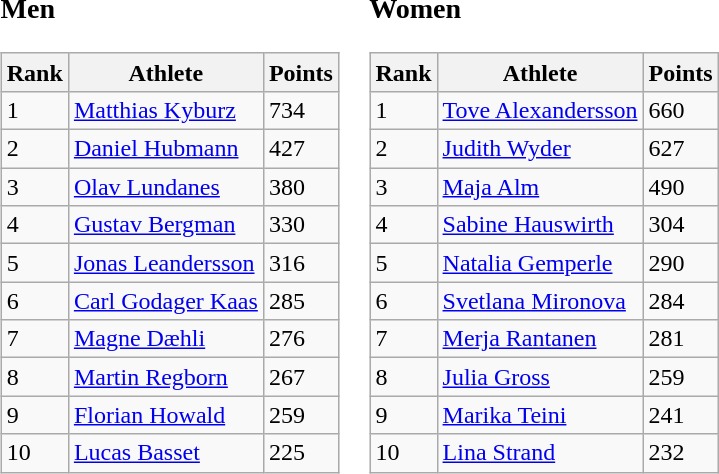<table border="0">
<tr>
<td valign="top"><br><h3>Men</h3><table class="wikitable">
<tr>
<th>Rank</th>
<th>Athlete</th>
<th>Points</th>
</tr>
<tr>
<td>1</td>
<td> <a href='#'>Matthias Kyburz</a></td>
<td>734</td>
</tr>
<tr>
<td>2</td>
<td> <a href='#'>Daniel Hubmann</a></td>
<td>427</td>
</tr>
<tr>
<td>3</td>
<td> <a href='#'>Olav Lundanes</a></td>
<td>380</td>
</tr>
<tr>
<td>4</td>
<td> <a href='#'>Gustav Bergman</a></td>
<td>330</td>
</tr>
<tr>
<td>5</td>
<td> <a href='#'>Jonas Leandersson</a></td>
<td>316</td>
</tr>
<tr>
<td>6</td>
<td> <a href='#'>Carl Godager Kaas</a></td>
<td>285</td>
</tr>
<tr>
<td>7</td>
<td> <a href='#'>Magne Dæhli</a></td>
<td>276</td>
</tr>
<tr>
<td>8</td>
<td> <a href='#'>Martin Regborn</a></td>
<td>267</td>
</tr>
<tr>
<td>9</td>
<td> <a href='#'>Florian Howald</a></td>
<td>259</td>
</tr>
<tr>
<td>10</td>
<td> <a href='#'>Lucas Basset</a></td>
<td>225</td>
</tr>
</table>
</td>
<td valign="top"><br><h3>Women</h3><table class="wikitable">
<tr>
<th>Rank</th>
<th>Athlete</th>
<th>Points</th>
</tr>
<tr>
<td>1</td>
<td> <a href='#'>Tove Alexandersson</a></td>
<td>660</td>
</tr>
<tr>
<td>2</td>
<td> <a href='#'>Judith Wyder</a></td>
<td>627</td>
</tr>
<tr>
<td>3</td>
<td> <a href='#'>Maja Alm</a></td>
<td>490</td>
</tr>
<tr>
<td>4</td>
<td> <a href='#'>Sabine Hauswirth</a></td>
<td>304</td>
</tr>
<tr>
<td>5</td>
<td> <a href='#'>Natalia Gemperle</a></td>
<td>290</td>
</tr>
<tr>
<td>6</td>
<td> <a href='#'>Svetlana Mironova</a></td>
<td>284</td>
</tr>
<tr>
<td>7</td>
<td> <a href='#'>Merja Rantanen</a></td>
<td>281</td>
</tr>
<tr>
<td>8</td>
<td> <a href='#'>Julia Gross</a></td>
<td>259</td>
</tr>
<tr>
<td>9</td>
<td> <a href='#'>Marika Teini</a></td>
<td>241</td>
</tr>
<tr>
<td>10</td>
<td> <a href='#'>Lina Strand</a></td>
<td>232</td>
</tr>
</table>
</td>
</tr>
</table>
